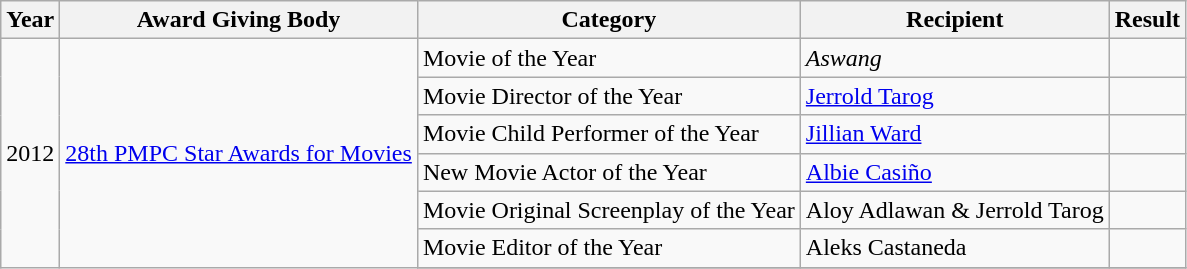<table class="wikitable">
<tr>
<th>Year</th>
<th>Award Giving Body</th>
<th>Category</th>
<th>Recipient</th>
<th>Result</th>
</tr>
<tr>
<td rowspan="20">2012</td>
<td rowspan="11"><a href='#'>28th PMPC Star Awards for Movies</a></td>
<td>Movie of the Year</td>
<td><em>Aswang</em></td>
<td></td>
</tr>
<tr>
<td>Movie Director of the Year</td>
<td><a href='#'>Jerrold Tarog</a></td>
<td></td>
</tr>
<tr>
<td>Movie Child Performer of the Year</td>
<td><a href='#'>Jillian Ward</a></td>
<td></td>
</tr>
<tr>
<td>New Movie Actor of the Year</td>
<td><a href='#'>Albie Casiño</a></td>
<td></td>
</tr>
<tr>
<td>Movie Original Screenplay of the Year</td>
<td>Aloy Adlawan & Jerrold Tarog</td>
<td></td>
</tr>
<tr>
<td>Movie Editor of the Year</td>
<td>Aleks Castaneda</td>
<td></td>
</tr>
<tr>
</tr>
</table>
